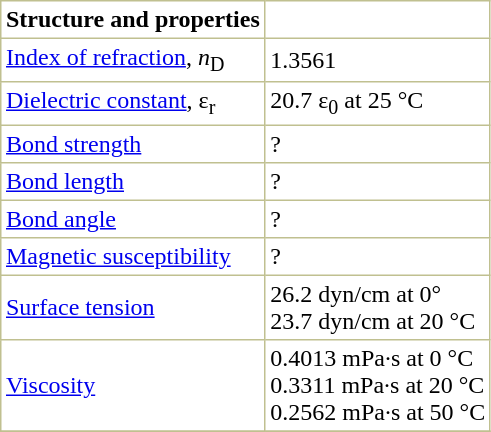<table border="1" cellspacing="0" cellpadding="3" style="margin: 0 0 0 0.5em; background: #FFFFFF; border-collapse: collapse; border-color: #C0C090;">
<tr>
<th>Structure and properties</th>
</tr>
<tr>
<td><a href='#'>Index of refraction</a>, <em>n</em><sub>D</sub></td>
<td>1.3561</td>
</tr>
<tr>
<td><a href='#'>Dielectric constant</a>, ε<sub>r</sub></td>
<td>20.7 ε<sub>0</sub> at 25 °C</td>
</tr>
<tr>
<td><a href='#'>Bond strength</a></td>
<td>? </td>
</tr>
<tr>
<td><a href='#'>Bond length</a></td>
<td>? </td>
</tr>
<tr>
<td><a href='#'>Bond angle</a></td>
<td>? </td>
</tr>
<tr>
<td><a href='#'>Magnetic susceptibility</a></td>
<td>? </td>
</tr>
<tr>
<td><a href='#'>Surface tension</a></td>
<td>26.2 dyn/cm at 0°<br>23.7 dyn/cm at 20 °C</td>
</tr>
<tr>
<td><a href='#'>Viscosity</a></td>
<td>0.4013 mPa·s at 0 °C<br>0.3311 mPa·s at 20 °C<br>0.2562 mPa·s at 50 °C</td>
</tr>
<tr>
</tr>
</table>
